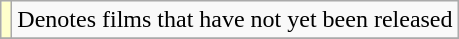<table class="wikitable">
<tr>
<td style="background:#FFFFCC;"></td>
<td>Denotes films that have not yet been released</td>
</tr>
<tr>
</tr>
</table>
